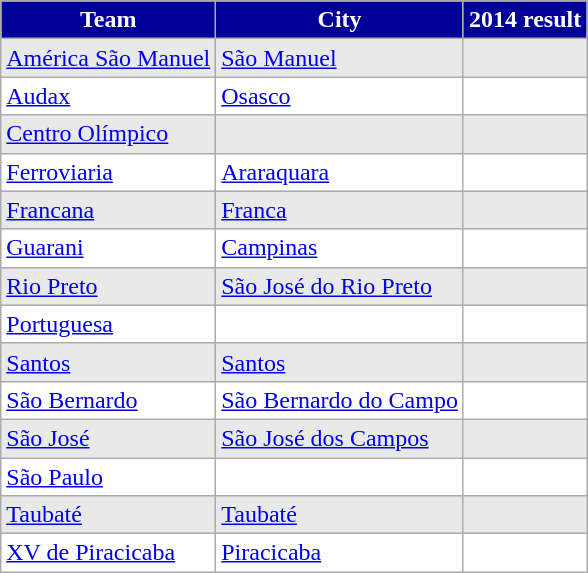<table border="0,75" cellpadding="2" style="border-collapse: collapse;" class="wikitable sortable">
<tr>
<th style="background: #009; color: #fff;">Team</th>
<th style="background: #009; color: #fff;">City</th>
<th style="background: #009; color: #fff;">2014 result </th>
</tr>
<tr style="background:#e9e9e9; color:black">
<td><a href='#'>América São Manuel</a></td>
<td><a href='#'>São Manuel</a></td>
<td></td>
</tr>
<tr style="background:white; color:black">
<td><a href='#'>Audax</a></td>
<td><a href='#'>Osasco</a></td>
<td></td>
</tr>
<tr style="background:#e9e9e9; color:black">
<td><a href='#'>Centro Olímpico</a></td>
<td></td>
<td></td>
</tr>
<tr style="background:white; color:black">
<td><a href='#'>Ferroviaria</a></td>
<td><a href='#'>Araraquara</a></td>
<td></td>
</tr>
<tr style="background:#e9e9e9; color:black">
<td><a href='#'>Francana</a></td>
<td><a href='#'>Franca</a></td>
<td></td>
</tr>
<tr style="background:white; color:black">
<td><a href='#'>Guarani</a></td>
<td><a href='#'>Campinas</a></td>
<td></td>
</tr>
<tr style="background:#e9e9e9; color:black">
<td><a href='#'>Rio Preto</a></td>
<td><a href='#'>São José do Rio Preto</a></td>
<td></td>
</tr>
<tr style="background:white; color:black">
<td><a href='#'>Portuguesa</a></td>
<td></td>
<td></td>
</tr>
<tr style="background:#e9e9e9; color:black">
<td><a href='#'>Santos</a></td>
<td><a href='#'>Santos</a></td>
<td></td>
</tr>
<tr style="background:white; color:black">
<td><a href='#'>São Bernardo</a></td>
<td><a href='#'>São Bernardo do Campo</a></td>
<td></td>
</tr>
<tr style="background:#e9e9e9; color:black">
<td><a href='#'>São José</a></td>
<td><a href='#'>São José dos Campos</a></td>
<td></td>
</tr>
<tr style="background:white; color:black">
<td><a href='#'>São Paulo</a></td>
<td></td>
<td></td>
</tr>
<tr style="background:#e9e9e9; color:black">
<td><a href='#'>Taubaté</a></td>
<td><a href='#'>Taubaté</a></td>
<td></td>
</tr>
<tr style="background:white; color:black">
<td><a href='#'>XV de Piracicaba</a></td>
<td><a href='#'>Piracicaba</a></td>
<td></td>
</tr>
</table>
